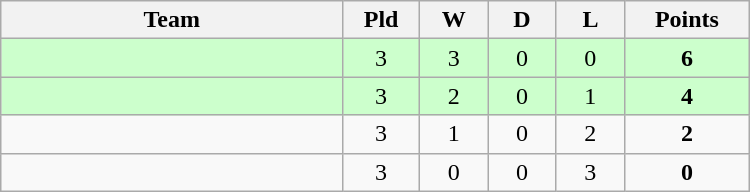<table class=wikitable style="text-align:center" width=500>
<tr>
<th width=25%>Team</th>
<th width=5%>Pld</th>
<th width=5%>W</th>
<th width=5%>D</th>
<th width=5%>L</th>
<th width=8%>Points</th>
</tr>
<tr bgcolor=#ccffcc>
<td align="left"></td>
<td>3</td>
<td>3</td>
<td>0</td>
<td>0</td>
<td><strong>6</strong></td>
</tr>
<tr bgcolor=#ccffcc>
<td align="left"></td>
<td>3</td>
<td>2</td>
<td>0</td>
<td>1</td>
<td><strong>4</strong></td>
</tr>
<tr>
<td align="left"></td>
<td>3</td>
<td>1</td>
<td>0</td>
<td>2</td>
<td><strong>2</strong></td>
</tr>
<tr>
<td align="left"></td>
<td>3</td>
<td>0</td>
<td>0</td>
<td>3</td>
<td><strong>0</strong></td>
</tr>
</table>
